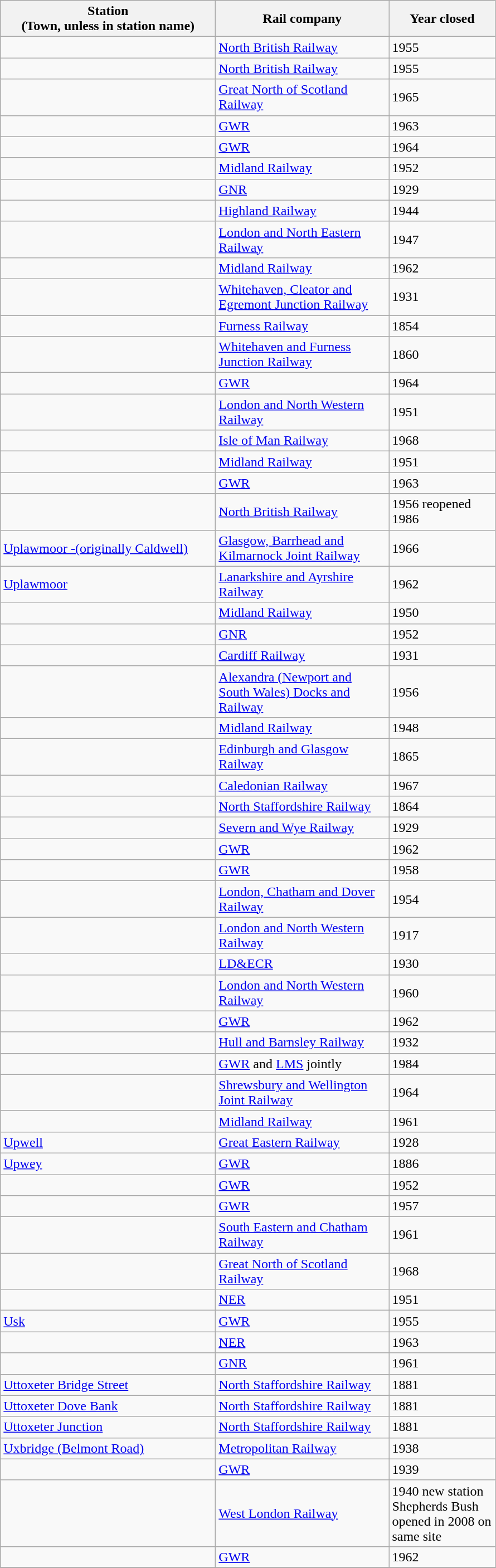<table class="wikitable sortable">
<tr>
<th style="width:250px">Station<br>(Town, unless in station name)</th>
<th style="width:200px">Rail company</th>
<th style="width:120px">Year closed</th>
</tr>
<tr>
<td></td>
<td><a href='#'>North British Railway</a></td>
<td>1955</td>
</tr>
<tr>
<td></td>
<td><a href='#'>North British Railway</a></td>
<td>1955</td>
</tr>
<tr>
<td></td>
<td><a href='#'>Great North of Scotland Railway</a></td>
<td>1965</td>
</tr>
<tr>
<td></td>
<td><a href='#'>GWR</a></td>
<td>1963</td>
</tr>
<tr>
<td></td>
<td><a href='#'>GWR</a></td>
<td>1964</td>
</tr>
<tr>
<td></td>
<td><a href='#'>Midland Railway</a></td>
<td>1952</td>
</tr>
<tr>
<td></td>
<td><a href='#'>GNR</a></td>
<td>1929</td>
</tr>
<tr>
<td></td>
<td><a href='#'>Highland Railway</a></td>
<td>1944</td>
</tr>
<tr>
<td></td>
<td><a href='#'>London and North Eastern Railway</a></td>
<td>1947</td>
</tr>
<tr>
<td></td>
<td><a href='#'>Midland Railway</a></td>
<td>1962</td>
</tr>
<tr>
<td></td>
<td><a href='#'>Whitehaven, Cleator and Egremont Junction Railway</a></td>
<td>1931</td>
</tr>
<tr>
<td></td>
<td><a href='#'>Furness Railway</a></td>
<td>1854</td>
</tr>
<tr>
<td></td>
<td><a href='#'>Whitehaven and Furness Junction Railway</a></td>
<td>1860</td>
</tr>
<tr>
<td></td>
<td><a href='#'>GWR</a></td>
<td>1964</td>
</tr>
<tr>
<td></td>
<td><a href='#'>London and North Western Railway</a></td>
<td>1951</td>
</tr>
<tr>
<td></td>
<td><a href='#'>Isle of Man Railway</a></td>
<td>1968</td>
</tr>
<tr>
<td></td>
<td><a href='#'>Midland Railway</a></td>
<td>1951</td>
</tr>
<tr>
<td></td>
<td><a href='#'>GWR</a></td>
<td>1963</td>
</tr>
<tr>
<td></td>
<td><a href='#'>North British Railway</a></td>
<td>1956 reopened 1986</td>
</tr>
<tr>
<td><a href='#'>Uplawmoor -(originally Caldwell)</a></td>
<td><a href='#'>Glasgow, Barrhead and Kilmarnock Joint Railway</a></td>
<td>1966</td>
</tr>
<tr>
<td><a href='#'>Uplawmoor</a></td>
<td><a href='#'>Lanarkshire and Ayrshire Railway</a></td>
<td>1962</td>
</tr>
<tr>
<td></td>
<td><a href='#'>Midland Railway</a></td>
<td>1950</td>
</tr>
<tr>
<td></td>
<td><a href='#'>GNR</a></td>
<td>1952</td>
</tr>
<tr>
<td></td>
<td><a href='#'>Cardiff Railway</a></td>
<td>1931</td>
</tr>
<tr>
<td></td>
<td><a href='#'>Alexandra (Newport and South Wales) Docks and Railway</a></td>
<td>1956</td>
</tr>
<tr>
<td></td>
<td><a href='#'>Midland Railway</a></td>
<td>1948</td>
</tr>
<tr>
<td></td>
<td><a href='#'>Edinburgh and Glasgow Railway</a></td>
<td>1865</td>
</tr>
<tr>
<td></td>
<td><a href='#'>Caledonian Railway</a></td>
<td>1967</td>
</tr>
<tr>
<td></td>
<td><a href='#'>North Staffordshire Railway</a></td>
<td>1864</td>
</tr>
<tr>
<td></td>
<td><a href='#'>Severn and Wye Railway</a></td>
<td>1929</td>
</tr>
<tr>
<td></td>
<td><a href='#'>GWR</a></td>
<td>1962</td>
</tr>
<tr>
<td></td>
<td><a href='#'>GWR</a></td>
<td>1958</td>
</tr>
<tr>
<td></td>
<td><a href='#'>London, Chatham and Dover Railway</a></td>
<td>1954</td>
</tr>
<tr>
<td></td>
<td><a href='#'>London and North Western Railway</a></td>
<td>1917</td>
</tr>
<tr>
<td></td>
<td><a href='#'>LD&ECR</a></td>
<td>1930</td>
</tr>
<tr>
<td></td>
<td><a href='#'>London and North Western Railway</a></td>
<td>1960</td>
</tr>
<tr>
<td></td>
<td><a href='#'>GWR</a></td>
<td>1962</td>
</tr>
<tr>
<td></td>
<td><a href='#'>Hull and Barnsley Railway</a></td>
<td>1932</td>
</tr>
<tr>
<td></td>
<td><a href='#'>GWR</a> and <a href='#'>LMS</a> jointly</td>
<td>1984</td>
</tr>
<tr>
<td></td>
<td><a href='#'>Shrewsbury and Wellington Joint Railway</a></td>
<td>1964</td>
</tr>
<tr>
<td></td>
<td><a href='#'>Midland Railway</a></td>
<td>1961</td>
</tr>
<tr>
<td><a href='#'>Upwell</a></td>
<td><a href='#'>Great Eastern Railway</a></td>
<td>1928</td>
</tr>
<tr>
<td><a href='#'>Upwey</a></td>
<td><a href='#'>GWR</a></td>
<td>1886</td>
</tr>
<tr>
<td></td>
<td><a href='#'>GWR</a></td>
<td>1952</td>
</tr>
<tr>
<td></td>
<td><a href='#'>GWR</a></td>
<td>1957</td>
</tr>
<tr>
<td></td>
<td><a href='#'>South Eastern and Chatham Railway</a></td>
<td>1961</td>
</tr>
<tr>
<td></td>
<td><a href='#'>Great North of Scotland Railway</a></td>
<td>1968</td>
</tr>
<tr>
<td></td>
<td><a href='#'>NER</a></td>
<td>1951</td>
</tr>
<tr>
<td><a href='#'>Usk</a></td>
<td><a href='#'>GWR</a></td>
<td>1955</td>
</tr>
<tr>
<td></td>
<td><a href='#'>NER</a></td>
<td>1963</td>
</tr>
<tr>
<td></td>
<td><a href='#'>GNR</a></td>
<td>1961</td>
</tr>
<tr>
<td><a href='#'>Uttoxeter Bridge Street</a></td>
<td><a href='#'>North Staffordshire Railway</a></td>
<td>1881</td>
</tr>
<tr>
<td><a href='#'>Uttoxeter Dove Bank</a></td>
<td><a href='#'>North Staffordshire Railway</a></td>
<td>1881</td>
</tr>
<tr>
<td><a href='#'>Uttoxeter Junction</a></td>
<td><a href='#'>North Staffordshire Railway</a></td>
<td>1881</td>
</tr>
<tr>
<td><a href='#'>Uxbridge (Belmont Road)</a></td>
<td><a href='#'>Metropolitan Railway</a></td>
<td>1938</td>
</tr>
<tr>
<td></td>
<td><a href='#'>GWR</a></td>
<td>1939</td>
</tr>
<tr>
<td></td>
<td><a href='#'>West London Railway</a></td>
<td>1940 new station Shepherds Bush opened in 2008 on same site</td>
</tr>
<tr>
<td></td>
<td><a href='#'>GWR</a></td>
<td>1962</td>
</tr>
<tr>
</tr>
</table>
